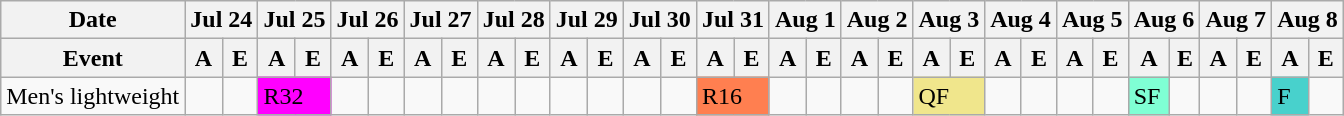<table class="wikitable olympic-schedule Boxing">
<tr>
<th>Date</th>
<th colspan="2">Jul 24</th>
<th colspan="2">Jul 25</th>
<th colspan="2">Jul 26</th>
<th colspan="2">Jul 27</th>
<th colspan="2">Jul 28</th>
<th colspan="2">Jul 29</th>
<th colspan="2">Jul 30</th>
<th colspan="2">Jul 31</th>
<th colspan="2">Aug 1</th>
<th colspan="2">Aug 2</th>
<th colspan="2">Aug 3</th>
<th colspan="2">Aug 4</th>
<th colspan="2">Aug 5</th>
<th colspan="2">Aug 6</th>
<th colspan="2">Aug 7</th>
<th colspan="2">Aug 8</th>
</tr>
<tr>
<th>Event</th>
<th>A</th>
<th>E</th>
<th>A</th>
<th>E</th>
<th>A</th>
<th>E</th>
<th>A</th>
<th>E</th>
<th>A</th>
<th>E</th>
<th>A</th>
<th>E</th>
<th>A</th>
<th>E</th>
<th>A</th>
<th>E</th>
<th>A</th>
<th>E</th>
<th>A</th>
<th>E</th>
<th>A</th>
<th>E</th>
<th>A</th>
<th>E</th>
<th>A</th>
<th>E</th>
<th>A</th>
<th>E</th>
<th>A</th>
<th>E</th>
<th>A</th>
<th>E</th>
</tr>
<tr>
<td class="event">Men's lightweight</td>
<td></td>
<td></td>
<td colspan="2" bgcolor="#FF00FF" class="roundof32">R32</td>
<td></td>
<td></td>
<td></td>
<td></td>
<td></td>
<td></td>
<td></td>
<td></td>
<td></td>
<td></td>
<td colspan="2" bgcolor="#FF7F50" class="roundof16">R16</td>
<td></td>
<td></td>
<td></td>
<td></td>
<td colspan="2" bgcolor="#F0E68C" class="quarterfinals">QF</td>
<td></td>
<td></td>
<td></td>
<td></td>
<td bgcolor="#7FFFD4" class="semifinals">SF</td>
<td></td>
<td></td>
<td></td>
<td bgcolor="#48D1CC" class="final">F</td>
<td></td>
</tr>
</table>
